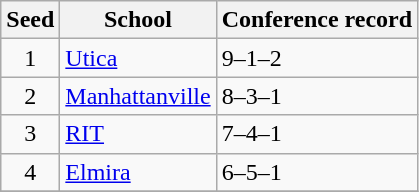<table class="wikitable">
<tr>
<th>Seed</th>
<th>School</th>
<th>Conference record</th>
</tr>
<tr>
<td align=center>1</td>
<td><a href='#'>Utica</a></td>
<td>9–1–2</td>
</tr>
<tr>
<td align=center>2</td>
<td><a href='#'>Manhattanville</a></td>
<td>8–3–1</td>
</tr>
<tr>
<td align=center>3</td>
<td><a href='#'>RIT</a></td>
<td>7–4–1</td>
</tr>
<tr>
<td align=center>4</td>
<td><a href='#'>Elmira</a></td>
<td>6–5–1</td>
</tr>
<tr>
</tr>
</table>
